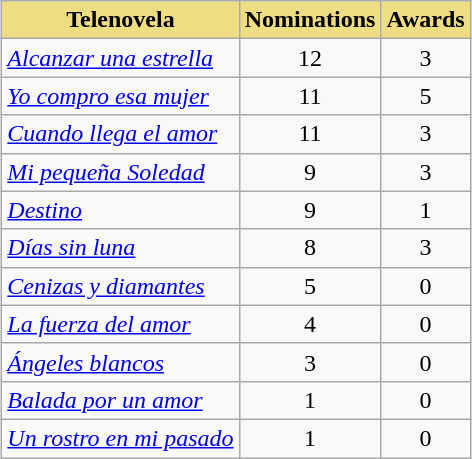<table class="wikitable sortable" style="margin:1em auto;">
<tr>
<th style="background-color:#EEDD82;">Telenovela</th>
<th style="background-color:#EEDD82;">Nominations</th>
<th style="background-color:#EEDD82;">Awards</th>
</tr>
<tr>
<td><em><a href='#'>Alcanzar una estrella</a></em></td>
<td style="text-align:center;">12</td>
<td style="text-align:center;">3</td>
</tr>
<tr>
<td><em><a href='#'>Yo compro esa mujer</a></em></td>
<td style="text-align:center;">11</td>
<td style="text-align:center;">5</td>
</tr>
<tr>
<td><em><a href='#'>Cuando llega el amor</a></em></td>
<td style="text-align:center;">11</td>
<td style="text-align:center;">3</td>
</tr>
<tr>
<td><em><a href='#'>Mi pequeña Soledad</a></em></td>
<td style="text-align:center;">9</td>
<td style="text-align:center;">3</td>
</tr>
<tr>
<td><em><a href='#'>Destino</a></em></td>
<td style="text-align:center;">9</td>
<td style="text-align:center;">1</td>
</tr>
<tr>
<td><em><a href='#'>Días sin luna</a></em></td>
<td style="text-align:center;">8</td>
<td style="text-align:center;">3</td>
</tr>
<tr>
<td><em><a href='#'>Cenizas y diamantes</a></em></td>
<td style="text-align:center;">5</td>
<td style="text-align:center;">0</td>
</tr>
<tr>
<td><em><a href='#'>La fuerza del amor</a></em></td>
<td style="text-align:center;">4</td>
<td style="text-align:center;">0</td>
</tr>
<tr>
<td><em><a href='#'>Ángeles blancos</a></em></td>
<td style="text-align:center;">3</td>
<td style="text-align:center;">0</td>
</tr>
<tr>
<td><em><a href='#'>Balada por un amor</a></em></td>
<td style="text-align:center;">1</td>
<td style="text-align:center;">0</td>
</tr>
<tr>
<td><em><a href='#'>Un rostro en mi pasado</a></em></td>
<td style="text-align:center;">1</td>
<td style="text-align:center;">0</td>
</tr>
</table>
